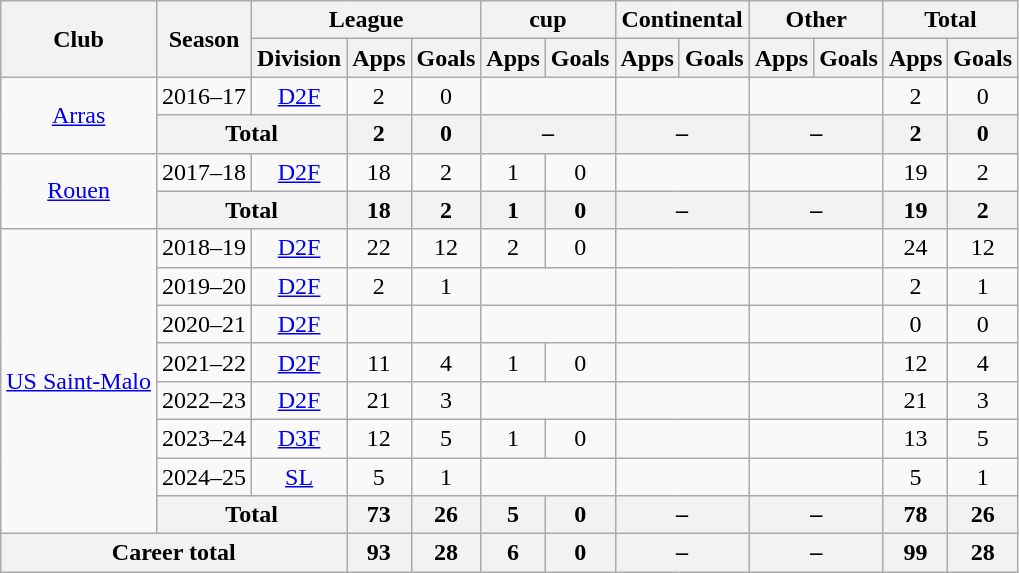<table class="wikitable" style="text-align: center;">
<tr>
<th rowspan="2">Club</th>
<th rowspan="2">Season</th>
<th colspan="3">League</th>
<th colspan="2">cup</th>
<th colspan="2">Continental</th>
<th colspan="2">Other</th>
<th colspan="2">Total</th>
</tr>
<tr>
<th>Division</th>
<th>Apps</th>
<th>Goals</th>
<th>Apps</th>
<th>Goals</th>
<th>Apps</th>
<th>Goals</th>
<th>Apps</th>
<th>Goals</th>
<th>Apps</th>
<th>Goals</th>
</tr>
<tr>
<td rowspan=2><a href='#'>Arras</a></td>
<td>2016–17</td>
<td><a href='#'>D2F</a></td>
<td>2</td>
<td>0</td>
<td colspan=2></td>
<td colspan=2></td>
<td colspan=2></td>
<td>2</td>
<td>0</td>
</tr>
<tr>
<th colspan="2">Total</th>
<th>2</th>
<th>0</th>
<th colspan=2>–</th>
<th colspan=2>–</th>
<th colspan=2>–</th>
<th>2</th>
<th>0</th>
</tr>
<tr>
<td rowspan=2><a href='#'>Rouen</a></td>
<td>2017–18</td>
<td><a href='#'>D2F</a></td>
<td>18</td>
<td>2</td>
<td>1</td>
<td>0</td>
<td colspan=2></td>
<td colspan=2></td>
<td>19</td>
<td>2</td>
</tr>
<tr>
<th colspan="2">Total</th>
<th>18</th>
<th>2</th>
<th>1</th>
<th>0</th>
<th colspan=2>–</th>
<th colspan=2>–</th>
<th>19</th>
<th>2</th>
</tr>
<tr>
<td rowspan=8><a href='#'>US Saint-Malo</a></td>
<td>2018–19</td>
<td><a href='#'>D2F</a></td>
<td>22</td>
<td>12</td>
<td>2</td>
<td>0</td>
<td colspan=2></td>
<td colspan=2></td>
<td>24</td>
<td>12</td>
</tr>
<tr>
<td>2019–20</td>
<td><a href='#'>D2F</a></td>
<td>2</td>
<td>1</td>
<td colspan=2></td>
<td colspan=2></td>
<td colspan=2></td>
<td>2</td>
<td>1</td>
</tr>
<tr>
<td>2020–21</td>
<td><a href='#'>D2F</a></td>
<td></td>
<td></td>
<td colspan=2></td>
<td colspan=2></td>
<td colspan=2></td>
<td>0</td>
<td>0</td>
</tr>
<tr>
<td>2021–22</td>
<td><a href='#'>D2F</a></td>
<td>11</td>
<td>4</td>
<td>1</td>
<td>0</td>
<td colspan=2></td>
<td colspan=2></td>
<td>12</td>
<td>4</td>
</tr>
<tr>
<td>2022–23</td>
<td><a href='#'>D2F</a></td>
<td>21</td>
<td>3</td>
<td colspan=2></td>
<td colspan=2></td>
<td colspan=2></td>
<td>21</td>
<td>3</td>
</tr>
<tr>
<td>2023–24</td>
<td><a href='#'>D3F</a></td>
<td>12</td>
<td>5</td>
<td>1</td>
<td>0</td>
<td colspan=2></td>
<td colspan=2></td>
<td>13</td>
<td>5</td>
</tr>
<tr>
<td>2024–25</td>
<td><a href='#'>SL</a></td>
<td>5</td>
<td>1</td>
<td colspan=2></td>
<td colspan=2></td>
<td colspan=2></td>
<td>5</td>
<td>1</td>
</tr>
<tr>
<th colspan="2">Total</th>
<th>73</th>
<th>26</th>
<th>5</th>
<th>0</th>
<th colspan=2>–</th>
<th colspan=2>–</th>
<th>78</th>
<th>26</th>
</tr>
<tr>
<th colspan=3>Career total</th>
<th>93</th>
<th>28</th>
<th>6</th>
<th>0</th>
<th colspan=2>–</th>
<th colspan=2>–</th>
<th>99</th>
<th>28</th>
</tr>
</table>
